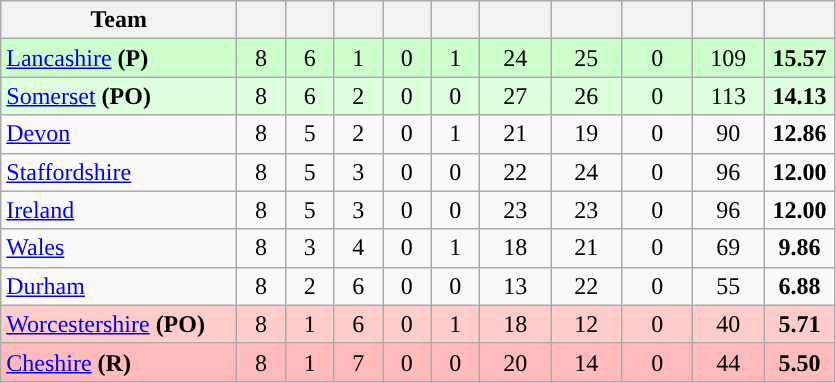<table class="wikitable" style="text-align:center">
<tr>
<th width="150">Team</th>
<th width="25"></th>
<th width="25"></th>
<th width="25"></th>
<th width="25"></th>
<th width="25"></th>
<th width="40"></th>
<th width="40"></th>
<th width="40"></th>
<th width="40"></th>
<th width="40"></th>
</tr>
<tr style="background:#cfc;">
<td style="text-align:left"><a href='#'>Lancashire</a> <strong>(P)</strong></td>
<td>8</td>
<td>6</td>
<td>1</td>
<td>0</td>
<td>1</td>
<td>24</td>
<td>25</td>
<td>0</td>
<td>109</td>
<td><strong>15.57</strong></td>
</tr>
<tr style="background:#dfd;">
<td style="text-align:left"><a href='#'>Somerset</a> <strong>(PO)</strong></td>
<td>8</td>
<td>6</td>
<td>2</td>
<td>0</td>
<td>0</td>
<td>27</td>
<td>26</td>
<td>0</td>
<td>113</td>
<td><strong>14.13</strong></td>
</tr>
<tr>
<td style="text-align:left"><a href='#'>Devon</a></td>
<td>8</td>
<td>5</td>
<td>2</td>
<td>0</td>
<td>1</td>
<td>21</td>
<td>19</td>
<td>0</td>
<td>90</td>
<td><strong>12.86</strong></td>
</tr>
<tr>
<td style="text-align:left"><a href='#'>Staffordshire</a></td>
<td>8</td>
<td>5</td>
<td>3</td>
<td>0</td>
<td>0</td>
<td>22</td>
<td>24</td>
<td>0</td>
<td>96</td>
<td><strong>12.00</strong></td>
</tr>
<tr>
<td style="text-align:left"><a href='#'>Ireland</a></td>
<td>8</td>
<td>5</td>
<td>3</td>
<td>0</td>
<td>0</td>
<td>23</td>
<td>23</td>
<td>0</td>
<td>96</td>
<td><strong>12.00</strong></td>
</tr>
<tr>
<td style="text-align:left"><a href='#'>Wales</a></td>
<td>8</td>
<td>3</td>
<td>4</td>
<td>0</td>
<td>1</td>
<td>18</td>
<td>21</td>
<td>0</td>
<td>69</td>
<td><strong>9.86</strong></td>
</tr>
<tr>
<td style="text-align:left"><a href='#'>Durham</a></td>
<td>8</td>
<td>2</td>
<td>6</td>
<td>0</td>
<td>0</td>
<td>13</td>
<td>22</td>
<td>0</td>
<td>55</td>
<td><strong>6.88</strong></td>
</tr>
<tr style="background:#FFCCCC">
<td style="text-align:left"><a href='#'>Worcestershire</a>  <strong>(PO)</strong></td>
<td>8</td>
<td>1</td>
<td>6</td>
<td>0</td>
<td>1</td>
<td>18</td>
<td>12</td>
<td>0</td>
<td>40</td>
<td><strong>5.71</strong></td>
</tr>
<tr style="background:#FFBBBB">
<td style="text-align:left"><a href='#'>Cheshire</a> <strong>(R)</strong></td>
<td>8</td>
<td>1</td>
<td>7</td>
<td>0</td>
<td>0</td>
<td>20</td>
<td>14</td>
<td>0</td>
<td>44</td>
<td><strong>5.50</strong></td>
</tr>
</table>
